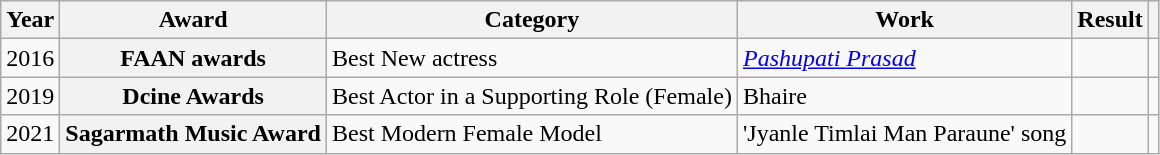<table class="wikitable plainrowheaders sortable">
<tr>
<th>Year</th>
<th>Award</th>
<th>Category</th>
<th>Work</th>
<th>Result</th>
<th class="unsortable"></th>
</tr>
<tr>
<td>2016</td>
<th scope="row">FAAN awards</th>
<td>Best New actress</td>
<td scope="row"><em><a href='#'>Pashupati Prasad</a></em></td>
<td></td>
<td></td>
</tr>
<tr>
<td>2019</td>
<th scope="row">Dcine Awards</th>
<td>Best Actor in a Supporting Role (Female)</td>
<td>Bhaire</td>
<td></td>
<td></td>
</tr>
<tr>
<td>2021</td>
<th scope="row">Sagarmath Music Award</th>
<td>Best Modern Female Model</td>
<td>'Jyanle Timlai Man Paraune' song</td>
<td></td>
<td></td>
</tr>
</table>
